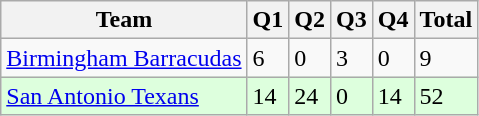<table class="wikitable">
<tr>
<th>Team</th>
<th>Q1</th>
<th>Q2</th>
<th>Q3</th>
<th>Q4</th>
<th>Total</th>
</tr>
<tr>
<td><a href='#'>Birmingham Barracudas</a></td>
<td>6</td>
<td>0</td>
<td>3</td>
<td>0</td>
<td>9</td>
</tr>
<tr style="background-color:#ddffdd">
<td><a href='#'>San Antonio Texans</a></td>
<td>14</td>
<td>24</td>
<td>0</td>
<td>14</td>
<td>52</td>
</tr>
</table>
